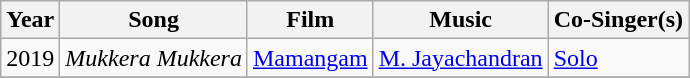<table class = "sortable wikitable">
<tr>
<th>Year</th>
<th>Song</th>
<th>Film</th>
<th>Music</th>
<th>Co-Singer(s)</th>
</tr>
<tr>
<td rowspan="1">2019</td>
<td><em>Mukkera Mukkera</em></td>
<td><a href='#'>Mamangam</a></td>
<td><a href='#'>M. Jayachandran</a></td>
<td><a href='#'>Solo</a></td>
</tr>
<tr>
</tr>
</table>
